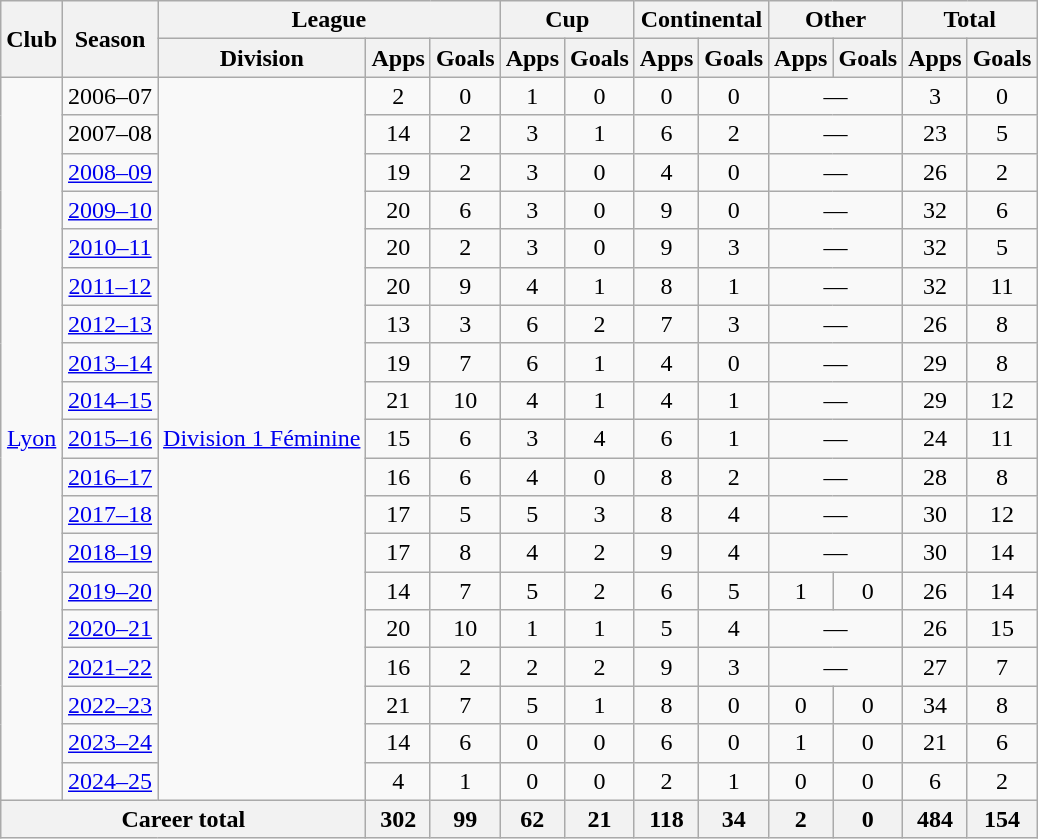<table class="wikitable" style="text-align: center;">
<tr>
<th rowspan="2">Club</th>
<th rowspan="2">Season</th>
<th colspan="3">League</th>
<th colspan="2">Cup</th>
<th colspan="2">Continental</th>
<th colspan="2">Other</th>
<th colspan="2">Total</th>
</tr>
<tr>
<th>Division</th>
<th>Apps</th>
<th>Goals</th>
<th>Apps</th>
<th>Goals</th>
<th>Apps</th>
<th>Goals</th>
<th>Apps</th>
<th>Goals</th>
<th>Apps</th>
<th>Goals</th>
</tr>
<tr>
<td rowspan="19"><a href='#'>Lyon</a></td>
<td>2006–07</td>
<td rowspan="19"><a href='#'>Division 1 Féminine</a></td>
<td>2</td>
<td>0</td>
<td>1</td>
<td>0</td>
<td>0</td>
<td>0</td>
<td colspan="2">—</td>
<td>3</td>
<td>0</td>
</tr>
<tr>
<td>2007–08</td>
<td>14</td>
<td>2</td>
<td>3</td>
<td>1</td>
<td>6</td>
<td>2</td>
<td colspan="2">—</td>
<td>23</td>
<td>5</td>
</tr>
<tr>
<td><a href='#'>2008–09</a></td>
<td>19</td>
<td>2</td>
<td>3</td>
<td>0</td>
<td>4</td>
<td>0</td>
<td colspan="2">—</td>
<td>26</td>
<td>2</td>
</tr>
<tr>
<td><a href='#'>2009–10</a></td>
<td>20</td>
<td>6</td>
<td>3</td>
<td>0</td>
<td>9</td>
<td>0</td>
<td colspan="2">—</td>
<td>32</td>
<td>6</td>
</tr>
<tr>
<td><a href='#'>2010–11</a></td>
<td>20</td>
<td>2</td>
<td>3</td>
<td>0</td>
<td>9</td>
<td>3</td>
<td colspan="2">—</td>
<td>32</td>
<td>5</td>
</tr>
<tr>
<td><a href='#'>2011–12</a></td>
<td>20</td>
<td>9</td>
<td>4</td>
<td>1</td>
<td>8</td>
<td>1</td>
<td colspan="2">—</td>
<td>32</td>
<td>11</td>
</tr>
<tr>
<td><a href='#'>2012–13</a></td>
<td>13</td>
<td>3</td>
<td>6</td>
<td>2</td>
<td>7</td>
<td>3</td>
<td colspan="2">—</td>
<td>26</td>
<td>8</td>
</tr>
<tr>
<td><a href='#'>2013–14</a></td>
<td>19</td>
<td>7</td>
<td>6</td>
<td>1</td>
<td>4</td>
<td>0</td>
<td colspan="2">—</td>
<td>29</td>
<td>8</td>
</tr>
<tr>
<td><a href='#'>2014–15</a></td>
<td>21</td>
<td>10</td>
<td>4</td>
<td>1</td>
<td>4</td>
<td>1</td>
<td colspan="2">—</td>
<td>29</td>
<td>12</td>
</tr>
<tr>
<td><a href='#'>2015–16</a></td>
<td>15</td>
<td>6</td>
<td>3</td>
<td>4</td>
<td>6</td>
<td>1</td>
<td colspan="2">—</td>
<td>24</td>
<td>11</td>
</tr>
<tr>
<td><a href='#'>2016–17</a></td>
<td>16</td>
<td>6</td>
<td>4</td>
<td>0</td>
<td>8</td>
<td>2</td>
<td colspan="2">—</td>
<td>28</td>
<td>8</td>
</tr>
<tr>
<td><a href='#'>2017–18</a></td>
<td>17</td>
<td>5</td>
<td>5</td>
<td>3</td>
<td>8</td>
<td>4</td>
<td colspan="2">—</td>
<td>30</td>
<td>12</td>
</tr>
<tr>
<td><a href='#'>2018–19</a></td>
<td>17</td>
<td>8</td>
<td>4</td>
<td>2</td>
<td>9</td>
<td>4</td>
<td colspan="2">—</td>
<td>30</td>
<td>14</td>
</tr>
<tr>
<td><a href='#'>2019–20</a></td>
<td>14</td>
<td>7</td>
<td>5</td>
<td>2</td>
<td>6</td>
<td>5</td>
<td>1</td>
<td>0</td>
<td>26</td>
<td>14</td>
</tr>
<tr>
<td><a href='#'>2020–21</a></td>
<td>20</td>
<td>10</td>
<td>1</td>
<td>1</td>
<td>5</td>
<td>4</td>
<td colspan="2">—</td>
<td>26</td>
<td>15</td>
</tr>
<tr>
<td><a href='#'>2021–22</a></td>
<td>16</td>
<td>2</td>
<td>2</td>
<td>2</td>
<td>9</td>
<td>3</td>
<td colspan="2">—</td>
<td>27</td>
<td>7</td>
</tr>
<tr>
<td><a href='#'>2022–23</a></td>
<td>21</td>
<td>7</td>
<td>5</td>
<td>1</td>
<td>8</td>
<td>0</td>
<td>0</td>
<td>0</td>
<td>34</td>
<td>8</td>
</tr>
<tr>
<td><a href='#'>2023–24</a></td>
<td>14</td>
<td>6</td>
<td>0</td>
<td>0</td>
<td>6</td>
<td>0</td>
<td>1</td>
<td>0</td>
<td>21</td>
<td>6</td>
</tr>
<tr>
<td><a href='#'>2024–25</a></td>
<td>4</td>
<td>1</td>
<td>0</td>
<td>0</td>
<td>2</td>
<td>1</td>
<td>0</td>
<td>0</td>
<td>6</td>
<td>2</td>
</tr>
<tr>
<th colspan="3">Career total</th>
<th>302</th>
<th>99</th>
<th>62</th>
<th>21</th>
<th>118</th>
<th>34</th>
<th>2</th>
<th>0</th>
<th>484</th>
<th>154</th>
</tr>
</table>
